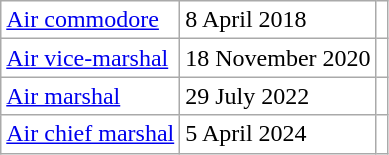<table class="wikitable" style="background:white">
<tr>
<td><a href='#'>Air commodore</a></td>
<td>8 April 2018</td>
<td></td>
</tr>
<tr>
<td><a href='#'>Air vice-marshal</a></td>
<td>18 November 2020</td>
<td></td>
</tr>
<tr>
<td><a href='#'>Air marshal</a></td>
<td>29 July 2022</td>
<td></td>
</tr>
<tr>
<td><a href='#'>Air chief marshal</a></td>
<td>5 April 2024</td>
<td></td>
</tr>
</table>
